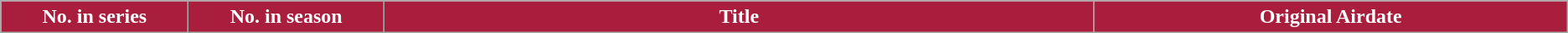<table class="wikitable plainrowheaders">
<tr>
<th style="background:#A91D3D; color:#fff; width:3%;">No. in series</th>
<th ! style="background:#A91D3D; color:#fff; width:3%;">No. in season</th>
<th ! style="background:#A91D3D; color:#fff; width:12%;">Title</th>
<th ! style="background:#A91D3D; color:#fff; width:8%;">Original Airdate<br>


























</th>
</tr>
</table>
